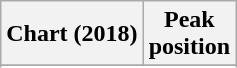<table class="wikitable sortable plainrowheaders" style="text-align:center">
<tr>
<th scope="col">Chart (2018)</th>
<th scope="col">Peak<br>position</th>
</tr>
<tr>
</tr>
<tr>
</tr>
</table>
